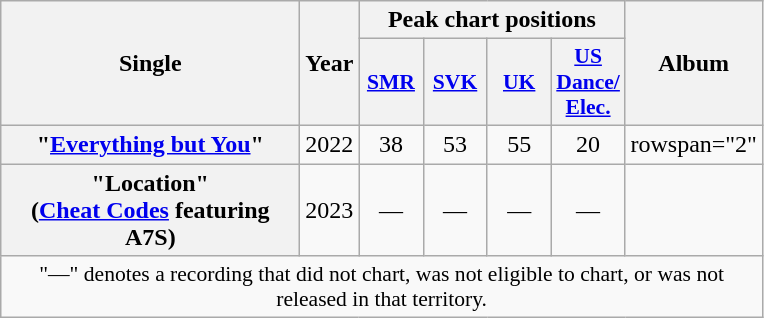<table class="wikitable plainrowheaders" style="text-align:center;">
<tr>
<th scope="col" rowspan="2" style="width:12em;">Single</th>
<th scope="col" rowspan="2" style="width:1em;">Year</th>
<th scope="col" colspan="4">Peak chart positions</th>
<th scope="col" rowspan="2" style="width:1em;">Album</th>
</tr>
<tr>
<th scope="col" style="width:2.5em;font-size:90%;"><a href='#'>SMR</a><br></th>
<th scope="col" style="width:2.5em;font-size:90%;"><a href='#'>SVK</a><br></th>
<th scope="col" style="width:2.5em;font-size:90%;"><a href='#'>UK</a><br></th>
<th scope="col" style="width:2.5em;font-size:90%;"><a href='#'>US<br>Dance/<br>Elec.</a><br></th>
</tr>
<tr>
<th scope="row">"<a href='#'>Everything but You</a>" <br></th>
<td>2022</td>
<td>38</td>
<td>53</td>
<td>55</td>
<td>20</td>
<td>rowspan="2" </td>
</tr>
<tr>
<th scope="row">"Location"<br><span>(<a href='#'>Cheat Codes</a> featuring A7S)</span></th>
<td>2023</td>
<td>—</td>
<td>—</td>
<td>—</td>
<td>—</td>
</tr>
<tr>
<td colspan="7" style="font-size:90%">"—" denotes a recording that did not chart, was not eligible to chart, or was not released in that territory.</td>
</tr>
</table>
